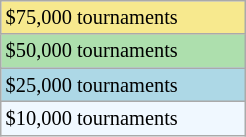<table class="wikitable" style="font-size:85%;" width=13%>
<tr style="background:#f7e98e;">
<td>$75,000 tournaments</td>
</tr>
<tr style="background:#addfad;">
<td>$50,000 tournaments</td>
</tr>
<tr style="background:lightblue;">
<td>$25,000 tournaments</td>
</tr>
<tr style="background:#f0f8ff;">
<td>$10,000 tournaments</td>
</tr>
</table>
